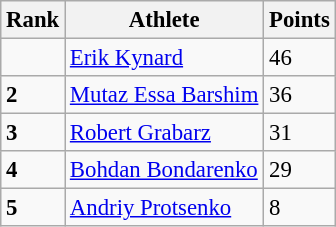<table class="wikitable" style="border-collapse: collapse; font-size: 95%;">
<tr>
<th>Rank</th>
<th>Athlete</th>
<th>Points</th>
</tr>
<tr>
<td></td>
<td><a href='#'>Erik Kynard</a></td>
<td>46</td>
</tr>
<tr>
<td><strong>2</strong></td>
<td><a href='#'>Mutaz Essa Barshim</a></td>
<td>36</td>
</tr>
<tr>
<td><strong>3</strong></td>
<td><a href='#'>Robert Grabarz</a></td>
<td>31</td>
</tr>
<tr>
<td><strong>4</strong></td>
<td><a href='#'>Bohdan Bondarenko</a></td>
<td>29</td>
</tr>
<tr>
<td><strong>5</strong></td>
<td><a href='#'>Andriy Protsenko</a></td>
<td>8</td>
</tr>
</table>
